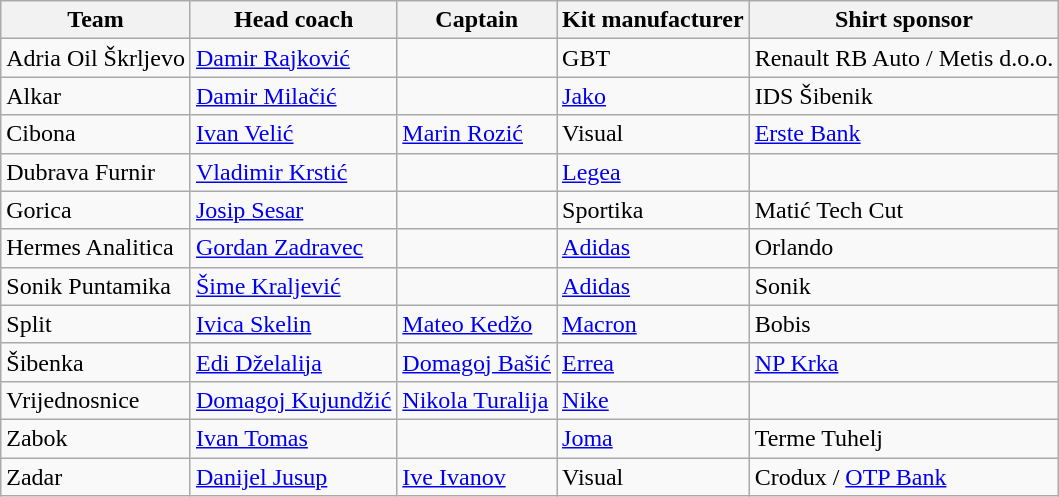<table class="wikitable">
<tr>
<th>Team</th>
<th>Head coach</th>
<th>Captain</th>
<th>Kit manufacturer</th>
<th>Shirt sponsor</th>
</tr>
<tr>
<td>Adria Oil Škrljevo</td>
<td> <a href='#'>Damir Rajković</a></td>
<td></td>
<td>GBT</td>
<td>Renault RB Auto / Metis d.o.o.</td>
</tr>
<tr>
<td>Alkar</td>
<td> <a href='#'>Damir Milačić</a></td>
<td></td>
<td><a href='#'>Jako</a></td>
<td>IDS Šibenik</td>
</tr>
<tr>
<td>Cibona</td>
<td> <a href='#'>Ivan Velić</a></td>
<td> <a href='#'>Marin Rozić</a></td>
<td>Visual</td>
<td><a href='#'>Erste Bank</a></td>
</tr>
<tr>
<td>Dubrava Furnir</td>
<td> <a href='#'>Vladimir Krstić</a></td>
<td></td>
<td><a href='#'>Legea</a></td>
<td></td>
</tr>
<tr>
<td>Gorica</td>
<td> <a href='#'>Josip Sesar</a></td>
<td></td>
<td>Sportika</td>
<td>Matić Tech Cut</td>
</tr>
<tr>
<td>Hermes Analitica</td>
<td> <a href='#'>Gordan Zadravec</a></td>
<td></td>
<td><a href='#'>Adidas</a></td>
<td>Orlando</td>
</tr>
<tr>
<td>Sonik Puntamika</td>
<td> <a href='#'>Šime Kraljević</a></td>
<td></td>
<td><a href='#'>Adidas</a></td>
<td>Sonik</td>
</tr>
<tr>
<td>Split</td>
<td> <a href='#'>Ivica Skelin</a></td>
<td> <a href='#'>Mateo Kedžo</a></td>
<td><a href='#'>Macron</a></td>
<td>Bobis</td>
</tr>
<tr>
<td>Šibenka</td>
<td> <a href='#'>Edi Dželalija</a></td>
<td> <a href='#'>Domagoj Bašić</a></td>
<td><a href='#'>Errea</a></td>
<td><a href='#'>NP Krka</a></td>
</tr>
<tr>
<td>Vrijednosnice</td>
<td> <a href='#'>Domagoj Kujundžić</a></td>
<td> <a href='#'>Nikola Turalija</a></td>
<td><a href='#'>Nike</a></td>
<td></td>
</tr>
<tr>
<td>Zabok</td>
<td> <a href='#'>Ivan Tomas</a></td>
<td></td>
<td><a href='#'>Joma</a></td>
<td>Terme Tuhelj</td>
</tr>
<tr>
<td>Zadar</td>
<td> <a href='#'>Danijel Jusup</a></td>
<td> <a href='#'>Ive Ivanov</a></td>
<td>Visual</td>
<td>Crodux / <a href='#'>OTP Bank</a></td>
</tr>
</table>
